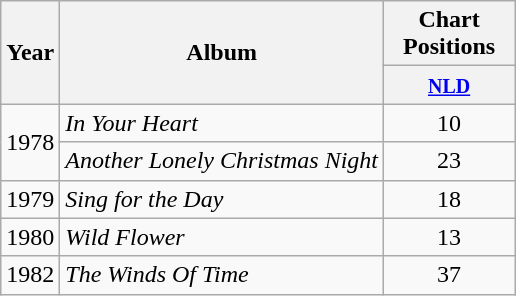<table class="wikitable">
<tr>
<th rowspan="2">Year</th>
<th rowspan="2">Album</th>
<th>Chart Positions</th>
</tr>
<tr>
<th width="80"><small><a href='#'>NLD</a></small><br></th>
</tr>
<tr>
<td rowspan="2">1978</td>
<td><em>In Your Heart</em></td>
<td align="center">10</td>
</tr>
<tr>
<td><em>Another Lonely Christmas Night</em></td>
<td align="center">23</td>
</tr>
<tr>
<td>1979</td>
<td><em>Sing for the Day</em></td>
<td align="center">18</td>
</tr>
<tr>
<td>1980</td>
<td><em>Wild Flower</em></td>
<td align="center">13</td>
</tr>
<tr>
<td>1982</td>
<td><em>The Winds Of Time</em></td>
<td align="center">37</td>
</tr>
</table>
